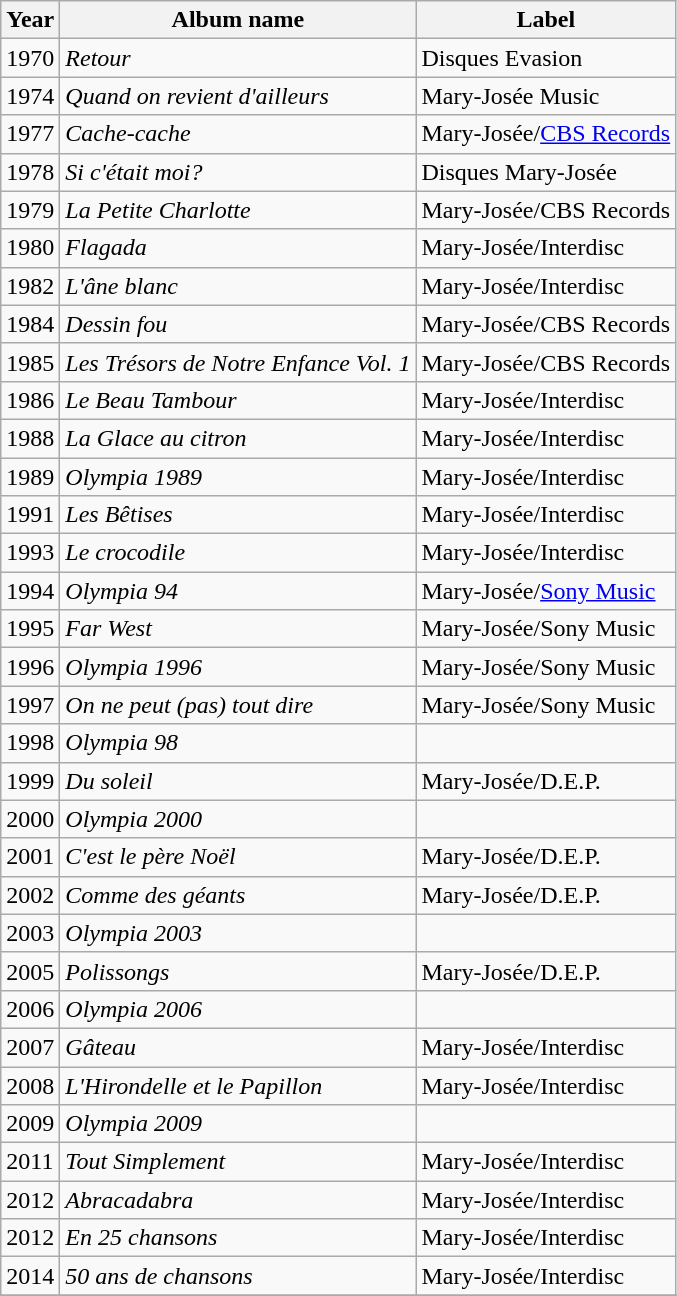<table class="wikitable">
<tr>
<th>Year</th>
<th>Album name</th>
<th>Label</th>
</tr>
<tr>
<td>1970</td>
<td><em>Retour</em></td>
<td>Disques Evasion</td>
</tr>
<tr>
<td>1974</td>
<td><em>Quand on revient d'ailleurs</em></td>
<td>Mary-Josée Music</td>
</tr>
<tr>
<td>1977</td>
<td><em>Cache-cache</em></td>
<td>Mary-Josée/<a href='#'>CBS Records</a></td>
</tr>
<tr>
<td>1978</td>
<td><em>Si c'était moi?</em></td>
<td>Disques Mary-Josée</td>
</tr>
<tr>
<td>1979</td>
<td><em>La Petite Charlotte</em></td>
<td>Mary-Josée/CBS Records</td>
</tr>
<tr>
<td>1980</td>
<td><em>Flagada</em></td>
<td>Mary-Josée/Interdisc</td>
</tr>
<tr>
<td>1982</td>
<td><em>L'âne blanc</em></td>
<td>Mary-Josée/Interdisc</td>
</tr>
<tr>
<td>1984</td>
<td><em>Dessin fou</em></td>
<td>Mary-Josée/CBS Records</td>
</tr>
<tr>
<td>1985</td>
<td><em>Les Trésors de Notre Enfance Vol. 1</em></td>
<td>Mary-Josée/CBS Records</td>
</tr>
<tr>
<td>1986</td>
<td><em>Le Beau Tambour</em></td>
<td>Mary-Josée/Interdisc</td>
</tr>
<tr>
<td>1988</td>
<td><em>La Glace au citron</em></td>
<td>Mary-Josée/Interdisc</td>
</tr>
<tr>
<td>1989</td>
<td><em>Olympia 1989</em></td>
<td>Mary-Josée/Interdisc</td>
</tr>
<tr>
<td>1991</td>
<td><em>Les Bêtises</em></td>
<td>Mary-Josée/Interdisc</td>
</tr>
<tr>
<td>1993</td>
<td><em>Le crocodile</em></td>
<td>Mary-Josée/Interdisc</td>
</tr>
<tr>
<td>1994</td>
<td><em>Olympia 94</em></td>
<td>Mary-Josée/<a href='#'>Sony Music</a></td>
</tr>
<tr>
<td>1995</td>
<td><em>Far West</em></td>
<td>Mary-Josée/Sony Music</td>
</tr>
<tr>
<td>1996</td>
<td><em>Olympia 1996</em></td>
<td>Mary-Josée/Sony Music</td>
</tr>
<tr>
<td>1997</td>
<td><em>On ne peut (pas) tout dire</em></td>
<td>Mary-Josée/Sony Music</td>
</tr>
<tr>
<td>1998</td>
<td><em>Olympia 98</em></td>
<td></td>
</tr>
<tr>
<td>1999</td>
<td><em>Du soleil</em></td>
<td>Mary-Josée/D.E.P.</td>
</tr>
<tr>
<td>2000</td>
<td><em>Olympia 2000</em></td>
<td></td>
</tr>
<tr>
<td>2001</td>
<td><em>C'est le père Noël</em></td>
<td>Mary-Josée/D.E.P.</td>
</tr>
<tr>
<td>2002</td>
<td><em>Comme des géants</em></td>
<td>Mary-Josée/D.E.P.</td>
</tr>
<tr>
<td>2003</td>
<td><em>Olympia 2003</em></td>
<td></td>
</tr>
<tr>
<td>2005</td>
<td><em>Polissongs</em></td>
<td>Mary-Josée/D.E.P.</td>
</tr>
<tr>
<td>2006</td>
<td><em>Olympia 2006</em></td>
<td></td>
</tr>
<tr>
<td>2007</td>
<td><em>Gâteau</em></td>
<td>Mary-Josée/Interdisc</td>
</tr>
<tr>
<td>2008</td>
<td><em>L'Hirondelle et le Papillon</em></td>
<td>Mary-Josée/Interdisc</td>
</tr>
<tr>
<td>2009</td>
<td><em>Olympia 2009</em></td>
<td></td>
</tr>
<tr>
<td>2011</td>
<td><em>Tout Simplement</em></td>
<td>Mary-Josée/Interdisc</td>
</tr>
<tr>
<td>2012</td>
<td><em>Abracadabra</em></td>
<td>Mary-Josée/Interdisc</td>
</tr>
<tr>
<td>2012</td>
<td><em>En 25 chansons</em></td>
<td>Mary-Josée/Interdisc</td>
</tr>
<tr>
<td>2014</td>
<td><em>50 ans de chansons</em></td>
<td>Mary-Josée/Interdisc</td>
</tr>
<tr>
</tr>
</table>
